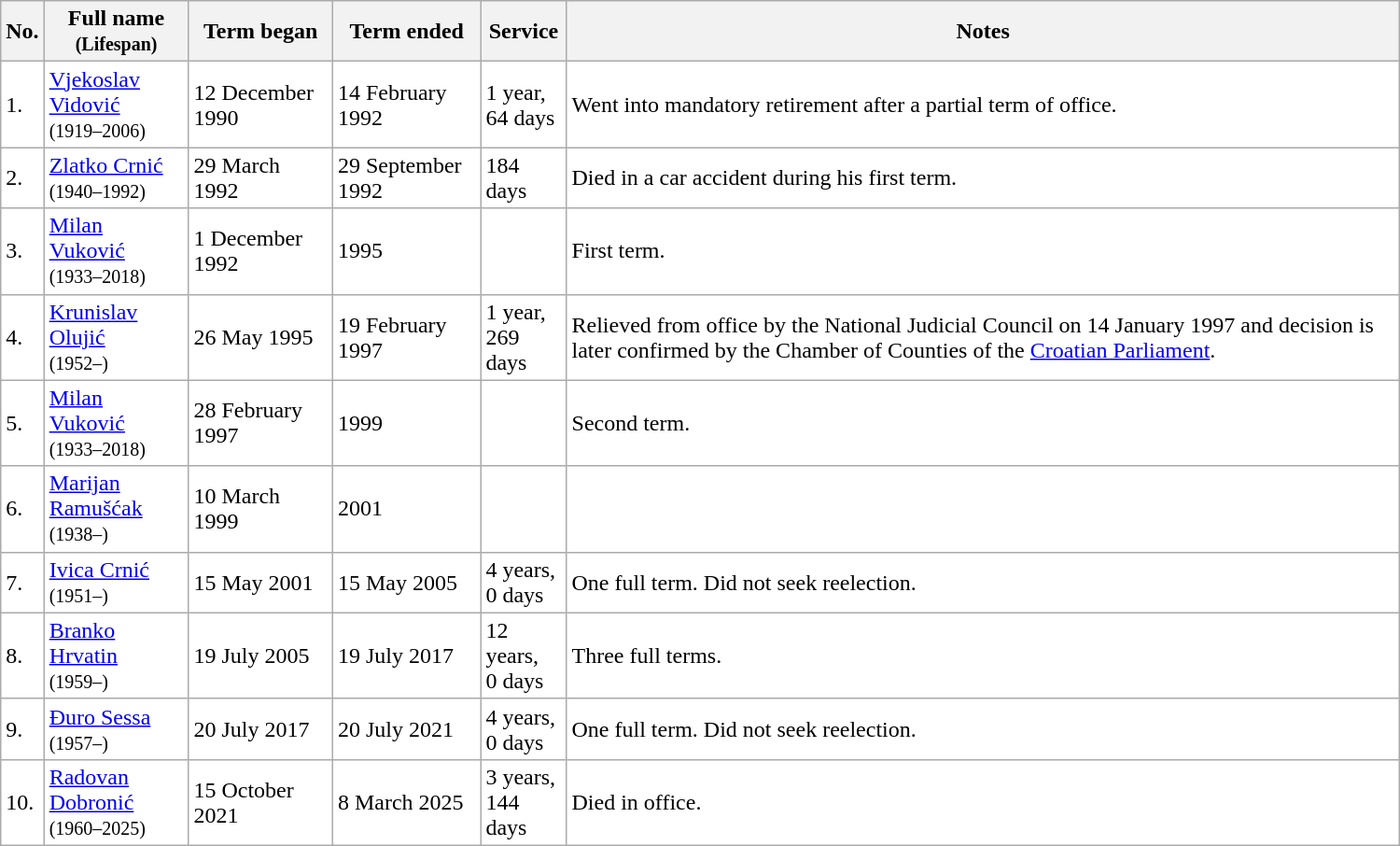<table class="wikitable" style="width:1000px;">
<tr>
<th>No.</th>
<th>Full name<br><small>(Lifespan)</small></th>
<th>Term began</th>
<th>Term ended</th>
<th>Service</th>
<th>Notes</th>
</tr>
<tr style="background:#fff;">
<td>1.</td>
<td><a href='#'>Vjekoslav Vidović</a><br><small>(1919–2006)</small></td>
<td>12 December 1990</td>
<td>14 February 1992</td>
<td>1 year,<br> 64 days</td>
<td>Went into mandatory retirement after a partial term of office.</td>
</tr>
<tr style="background:#fff;">
<td>2.</td>
<td><a href='#'>Zlatko Crnić</a><br><small>(1940–1992)</small></td>
<td>29 March 1992</td>
<td>29 September 1992</td>
<td>184 days</td>
<td>Died in a car accident during his first term.</td>
</tr>
<tr style="background:#fff;">
<td>3.</td>
<td><a href='#'>Milan Vuković</a><br><small>(1933–2018)</small></td>
<td>1 December 1992</td>
<td>1995</td>
<td></td>
<td>First term.</td>
</tr>
<tr style="background:#fff;">
<td>4.</td>
<td><a href='#'>Krunislav Olujić</a><br><small>(1952–)</small></td>
<td>26 May 1995</td>
<td>19 February 1997</td>
<td>1 year,<br> 269 days</td>
<td>Relieved from office by the National Judicial Council on 14 January 1997 and decision is later confirmed by the Chamber of Counties of the <a href='#'>Croatian Parliament</a>.</td>
</tr>
<tr style="background:#fff;">
<td>5.</td>
<td><a href='#'>Milan Vuković</a><br><small>(1933–2018)</small></td>
<td>28 February 1997</td>
<td>1999</td>
<td></td>
<td>Second term.</td>
</tr>
<tr style="background:#fff;">
<td>6.</td>
<td><a href='#'>Marijan Ramušćak</a><br><small>(1938–)</small></td>
<td>10 March 1999</td>
<td>2001</td>
<td></td>
<td></td>
</tr>
<tr style="background:#fff;">
<td>7.</td>
<td><a href='#'>Ivica Crnić</a><br><small>(1951–)</small></td>
<td>15 May 2001</td>
<td>15 May 2005</td>
<td>4 years,<br> 0 days</td>
<td>One full term. Did not seek reelection.</td>
</tr>
<tr style="background:#fff;">
<td>8.</td>
<td><a href='#'>Branko Hrvatin</a><br><small>(1959–)</small></td>
<td>19 July 2005</td>
<td>19 July 2017</td>
<td>12 years,<br> 0 days</td>
<td>Three full terms.</td>
</tr>
<tr style="background:#fff;">
<td>9.</td>
<td><a href='#'>Đuro Sessa</a><br><small>(1957–)</small></td>
<td>20 July 2017</td>
<td>20 July 2021</td>
<td>4 years,<br> 0 days</td>
<td>One full term. Did not seek reelection.</td>
</tr>
<tr style="background:#fff;">
<td>10.</td>
<td><a href='#'>Radovan Dobronić</a><br><small>(1960–2025)</small></td>
<td>15 October 2021</td>
<td>8 March 2025</td>
<td>3 years,<br> 144 days</td>
<td>Died in office.</td>
</tr>
</table>
